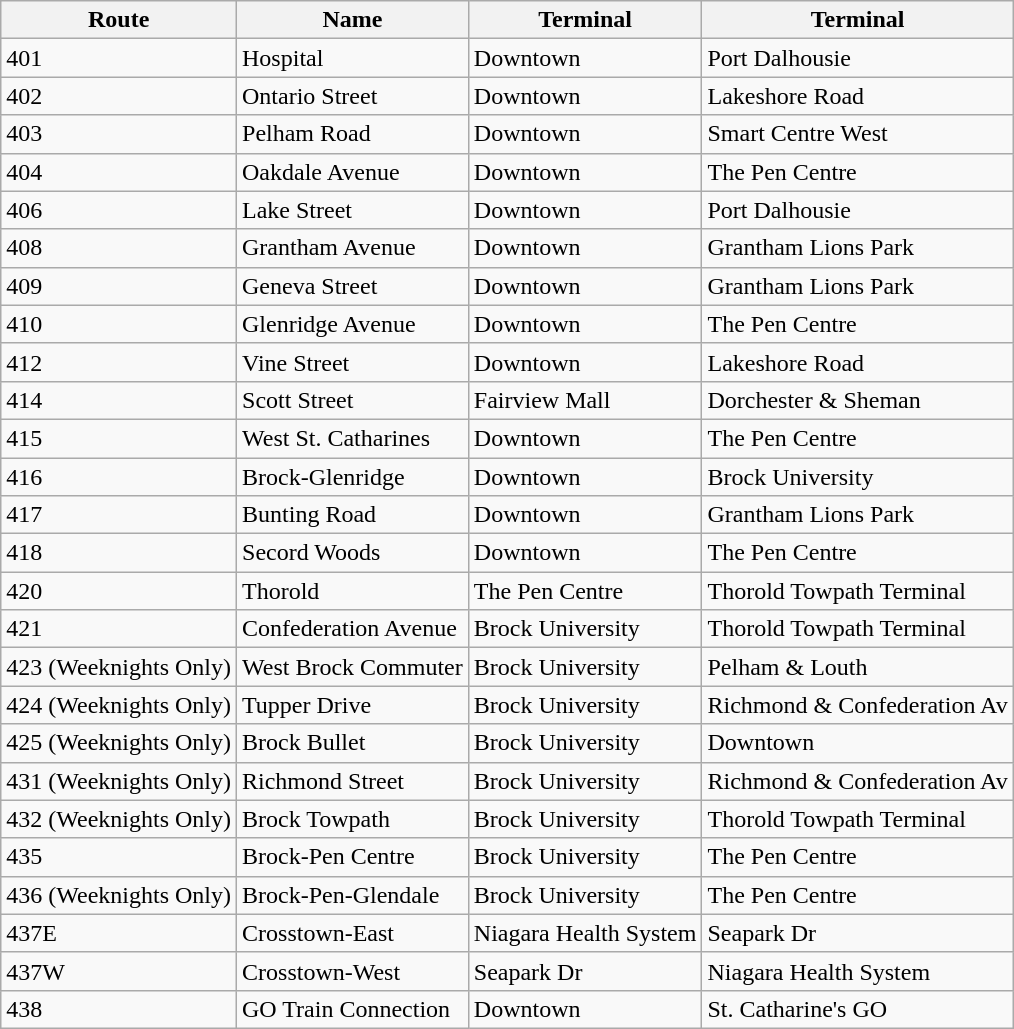<table class="wikitable">
<tr>
<th>Route</th>
<th>Name</th>
<th>Terminal</th>
<th>Terminal</th>
</tr>
<tr>
<td>401</td>
<td>Hospital</td>
<td>Downtown</td>
<td>Port Dalhousie</td>
</tr>
<tr>
<td>402</td>
<td>Ontario Street</td>
<td>Downtown</td>
<td>Lakeshore Road</td>
</tr>
<tr>
<td>403</td>
<td>Pelham Road</td>
<td>Downtown</td>
<td>Smart Centre West</td>
</tr>
<tr>
<td>404</td>
<td>Oakdale Avenue</td>
<td>Downtown</td>
<td>The Pen Centre</td>
</tr>
<tr>
<td>406</td>
<td>Lake Street</td>
<td>Downtown</td>
<td>Port Dalhousie</td>
</tr>
<tr>
<td>408</td>
<td>Grantham Avenue</td>
<td>Downtown</td>
<td>Grantham Lions Park</td>
</tr>
<tr>
<td>409</td>
<td>Geneva Street</td>
<td>Downtown</td>
<td>Grantham Lions Park</td>
</tr>
<tr>
<td>410</td>
<td>Glenridge Avenue</td>
<td>Downtown</td>
<td>The Pen Centre</td>
</tr>
<tr>
<td>412</td>
<td>Vine Street</td>
<td>Downtown</td>
<td>Lakeshore Road</td>
</tr>
<tr>
<td>414</td>
<td>Scott Street</td>
<td>Fairview Mall</td>
<td>Dorchester & Sheman</td>
</tr>
<tr>
<td>415</td>
<td>West St. Catharines</td>
<td>Downtown</td>
<td>The Pen Centre</td>
</tr>
<tr>
<td>416</td>
<td>Brock-Glenridge</td>
<td>Downtown</td>
<td>Brock University</td>
</tr>
<tr>
<td>417</td>
<td>Bunting Road</td>
<td>Downtown</td>
<td>Grantham Lions Park</td>
</tr>
<tr>
<td>418</td>
<td>Secord Woods</td>
<td>Downtown</td>
<td>The Pen Centre</td>
</tr>
<tr>
<td>420</td>
<td>Thorold</td>
<td>The Pen Centre</td>
<td>Thorold Towpath Terminal</td>
</tr>
<tr>
<td>421</td>
<td>Confederation Avenue</td>
<td>Brock University</td>
<td>Thorold Towpath Terminal</td>
</tr>
<tr>
<td>423 (Weeknights Only)</td>
<td>West Brock Commuter</td>
<td>Brock University</td>
<td>Pelham & Louth</td>
</tr>
<tr>
<td>424 (Weeknights Only)</td>
<td>Tupper Drive</td>
<td>Brock University</td>
<td>Richmond & Confederation Av</td>
</tr>
<tr>
<td>425 (Weeknights Only)</td>
<td>Brock Bullet</td>
<td>Brock University</td>
<td>Downtown</td>
</tr>
<tr>
<td>431 (Weeknights Only)</td>
<td>Richmond Street</td>
<td>Brock University</td>
<td>Richmond & Confederation Av</td>
</tr>
<tr>
<td>432 (Weeknights Only)</td>
<td>Brock Towpath</td>
<td>Brock University</td>
<td>Thorold Towpath Terminal</td>
</tr>
<tr>
<td>435</td>
<td>Brock-Pen Centre</td>
<td>Brock University</td>
<td>The Pen Centre</td>
</tr>
<tr>
<td>436 (Weeknights Only)</td>
<td>Brock-Pen-Glendale</td>
<td>Brock University</td>
<td>The Pen Centre</td>
</tr>
<tr>
<td>437E</td>
<td>Crosstown-East</td>
<td>Niagara Health System</td>
<td>Seapark Dr</td>
</tr>
<tr>
<td>437W</td>
<td>Crosstown-West</td>
<td>Seapark Dr</td>
<td>Niagara Health System</td>
</tr>
<tr>
<td>438</td>
<td>GO Train Connection</td>
<td>Downtown</td>
<td>St. Catharine's GO</td>
</tr>
</table>
